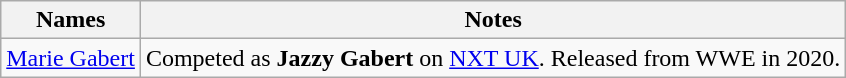<table class="wikitable sortable">
<tr>
<th>Names</th>
<th>Notes</th>
</tr>
<tr>
<td><a href='#'>Marie Gabert</a></td>
<td>Competed as <strong>Jazzy Gabert</strong> on <a href='#'>NXT UK</a>. Released from WWE in 2020.</td>
</tr>
</table>
